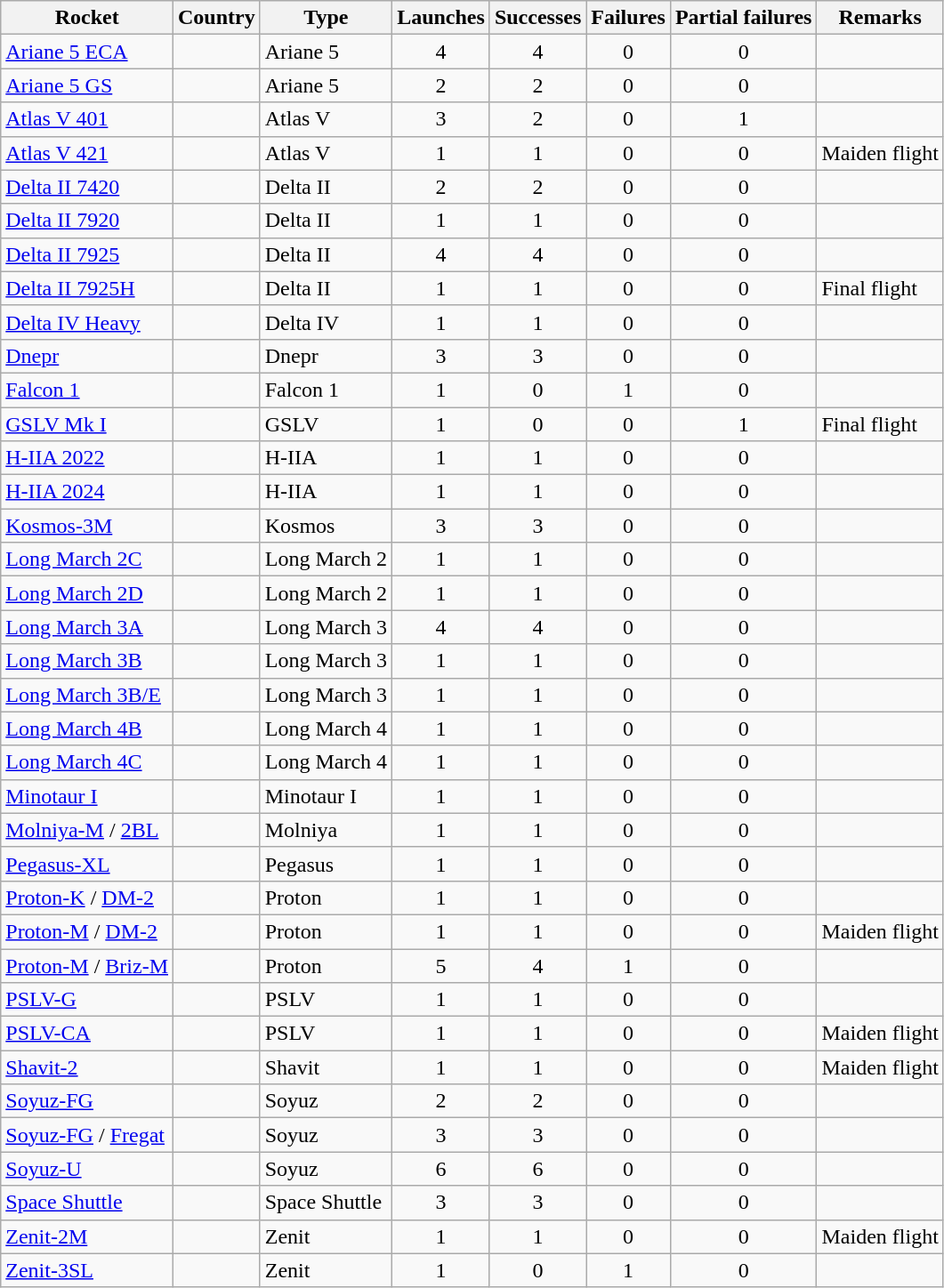<table class="wikitable sortable collapsible collapsed" style=text-align:center>
<tr>
<th>Rocket</th>
<th>Country</th>
<th>Type</th>
<th>Launches</th>
<th>Successes</th>
<th>Failures</th>
<th>Partial failures</th>
<th>Remarks</th>
</tr>
<tr>
<td align=left><a href='#'>Ariane 5 ECA</a></td>
<td align=left></td>
<td align=left>Ariane 5</td>
<td>4</td>
<td>4</td>
<td>0</td>
<td>0</td>
<td></td>
</tr>
<tr>
<td align=left><a href='#'>Ariane 5 GS</a></td>
<td align=left></td>
<td align=left>Ariane 5</td>
<td>2</td>
<td>2</td>
<td>0</td>
<td>0</td>
<td></td>
</tr>
<tr>
<td align=left><a href='#'>Atlas V 401</a></td>
<td align=left></td>
<td align=left>Atlas V</td>
<td>3</td>
<td>2</td>
<td>0</td>
<td>1</td>
<td></td>
</tr>
<tr>
<td align=left><a href='#'>Atlas V 421</a></td>
<td align=left></td>
<td align=left>Atlas V</td>
<td>1</td>
<td>1</td>
<td>0</td>
<td>0</td>
<td align=left>Maiden flight</td>
</tr>
<tr>
<td align=left><a href='#'>Delta II 7420</a></td>
<td align=left></td>
<td align=left>Delta II</td>
<td>2</td>
<td>2</td>
<td>0</td>
<td>0</td>
<td></td>
</tr>
<tr>
<td align=left><a href='#'>Delta II 7920</a></td>
<td align=left></td>
<td align=left>Delta II</td>
<td>1</td>
<td>1</td>
<td>0</td>
<td>0</td>
<td></td>
</tr>
<tr>
<td align=left><a href='#'>Delta II 7925</a></td>
<td align=left></td>
<td align=left>Delta II</td>
<td>4</td>
<td>4</td>
<td>0</td>
<td>0</td>
<td></td>
</tr>
<tr>
<td align=left><a href='#'>Delta II 7925H</a></td>
<td align=left></td>
<td align=left>Delta II</td>
<td>1</td>
<td>1</td>
<td>0</td>
<td>0</td>
<td align=left>Final flight</td>
</tr>
<tr>
<td align=left><a href='#'>Delta IV Heavy</a></td>
<td align=left></td>
<td align=left>Delta IV</td>
<td>1</td>
<td>1</td>
<td>0</td>
<td>0</td>
<td></td>
</tr>
<tr>
<td align=left><a href='#'>Dnepr</a></td>
<td align=left></td>
<td align=left>Dnepr</td>
<td>3</td>
<td>3</td>
<td>0</td>
<td>0</td>
<td></td>
</tr>
<tr>
<td align=left><a href='#'>Falcon 1</a></td>
<td align=left></td>
<td align=left>Falcon 1</td>
<td>1</td>
<td>0</td>
<td>1</td>
<td>0</td>
<td></td>
</tr>
<tr>
<td align=left><a href='#'>GSLV Mk I</a></td>
<td align=left></td>
<td align=left>GSLV</td>
<td>1</td>
<td>0</td>
<td>0</td>
<td>1</td>
<td align=left>Final flight</td>
</tr>
<tr>
<td align=left><a href='#'>H-IIA 2022</a></td>
<td align=left></td>
<td align=left>H-IIA</td>
<td>1</td>
<td>1</td>
<td>0</td>
<td>0</td>
<td></td>
</tr>
<tr>
<td align=left><a href='#'>H-IIA 2024</a></td>
<td align=left></td>
<td align=left>H-IIA</td>
<td>1</td>
<td>1</td>
<td>0</td>
<td>0</td>
<td></td>
</tr>
<tr>
<td align=left><a href='#'>Kosmos-3M</a></td>
<td align=left></td>
<td align=left>Kosmos</td>
<td>3</td>
<td>3</td>
<td>0</td>
<td>0</td>
<td></td>
</tr>
<tr>
<td align=left><a href='#'>Long March 2C</a></td>
<td align=left></td>
<td align=left>Long March 2</td>
<td>1</td>
<td>1</td>
<td>0</td>
<td>0</td>
<td></td>
</tr>
<tr>
<td align=left><a href='#'>Long March 2D</a></td>
<td align=left></td>
<td align=left>Long March 2</td>
<td>1</td>
<td>1</td>
<td>0</td>
<td>0</td>
<td></td>
</tr>
<tr>
<td align=left><a href='#'>Long March 3A</a></td>
<td align=left></td>
<td align=left>Long March 3</td>
<td>4</td>
<td>4</td>
<td>0</td>
<td>0</td>
<td></td>
</tr>
<tr>
<td align=left><a href='#'>Long March 3B</a></td>
<td align=left></td>
<td align=left>Long March 3</td>
<td>1</td>
<td>1</td>
<td>0</td>
<td>0</td>
<td></td>
</tr>
<tr>
<td align=left><a href='#'>Long March 3B/E</a></td>
<td align=left></td>
<td align=left>Long March 3</td>
<td>1</td>
<td>1</td>
<td>0</td>
<td>0</td>
<td></td>
</tr>
<tr>
<td align=left><a href='#'>Long March 4B</a></td>
<td align=left></td>
<td align=left>Long March 4</td>
<td>1</td>
<td>1</td>
<td>0</td>
<td>0</td>
<td></td>
</tr>
<tr>
<td align=left><a href='#'>Long March 4C</a></td>
<td align=left></td>
<td align=left>Long March 4</td>
<td>1</td>
<td>1</td>
<td>0</td>
<td>0</td>
<td></td>
</tr>
<tr>
<td align=left><a href='#'>Minotaur I</a></td>
<td align=left></td>
<td align=left>Minotaur I</td>
<td>1</td>
<td>1</td>
<td>0</td>
<td>0</td>
<td></td>
</tr>
<tr>
<td align=left><a href='#'>Molniya-M</a> / <a href='#'>2BL</a></td>
<td align=left></td>
<td align=left>Molniya</td>
<td>1</td>
<td>1</td>
<td>0</td>
<td>0</td>
<td></td>
</tr>
<tr>
<td align=left><a href='#'>Pegasus-XL</a></td>
<td align=left></td>
<td align=left>Pegasus</td>
<td>1</td>
<td>1</td>
<td>0</td>
<td>0</td>
<td></td>
</tr>
<tr>
<td align=left><a href='#'>Proton-K</a> / <a href='#'>DM-2</a></td>
<td align=left></td>
<td align=left>Proton</td>
<td>1</td>
<td>1</td>
<td>0</td>
<td>0</td>
<td></td>
</tr>
<tr>
<td align=left><a href='#'>Proton-M</a> / <a href='#'>DM-2</a></td>
<td align=left></td>
<td align=left>Proton</td>
<td>1</td>
<td>1</td>
<td>0</td>
<td>0</td>
<td align=left>Maiden flight</td>
</tr>
<tr>
<td align=left><a href='#'>Proton-M</a> / <a href='#'>Briz-M</a></td>
<td align=left></td>
<td align=left>Proton</td>
<td>5</td>
<td>4</td>
<td>1</td>
<td>0</td>
<td></td>
</tr>
<tr>
<td align=left><a href='#'>PSLV-G</a></td>
<td align=left></td>
<td align=left>PSLV</td>
<td>1</td>
<td>1</td>
<td>0</td>
<td>0</td>
<td></td>
</tr>
<tr>
<td align=left><a href='#'>PSLV-CA</a></td>
<td align=left></td>
<td align=left>PSLV</td>
<td>1</td>
<td>1</td>
<td>0</td>
<td>0</td>
<td align=left>Maiden flight</td>
</tr>
<tr>
<td align=left><a href='#'>Shavit-2</a></td>
<td align=left></td>
<td align=left>Shavit</td>
<td>1</td>
<td>1</td>
<td>0</td>
<td>0</td>
<td align=left>Maiden flight</td>
</tr>
<tr>
<td align=left><a href='#'>Soyuz-FG</a></td>
<td align=left></td>
<td align=left>Soyuz</td>
<td>2</td>
<td>2</td>
<td>0</td>
<td>0</td>
<td></td>
</tr>
<tr>
<td align=left><a href='#'>Soyuz-FG</a> / <a href='#'>Fregat</a></td>
<td align=left></td>
<td align=left>Soyuz</td>
<td>3</td>
<td>3</td>
<td>0</td>
<td>0</td>
<td></td>
</tr>
<tr>
<td align=left><a href='#'>Soyuz-U</a></td>
<td align=left></td>
<td align=left>Soyuz</td>
<td>6</td>
<td>6</td>
<td>0</td>
<td>0</td>
<td></td>
</tr>
<tr>
<td align=left><a href='#'>Space Shuttle</a></td>
<td align=left></td>
<td align=left>Space Shuttle</td>
<td>3</td>
<td>3</td>
<td>0</td>
<td>0</td>
<td></td>
</tr>
<tr>
<td align=left><a href='#'>Zenit-2M</a></td>
<td align=left></td>
<td align=left>Zenit</td>
<td>1</td>
<td>1</td>
<td>0</td>
<td>0</td>
<td align=left>Maiden flight</td>
</tr>
<tr>
<td align=left><a href='#'>Zenit-3SL</a></td>
<td align=left></td>
<td align=left>Zenit</td>
<td>1</td>
<td>0</td>
<td>1</td>
<td>0</td>
<td></td>
</tr>
</table>
